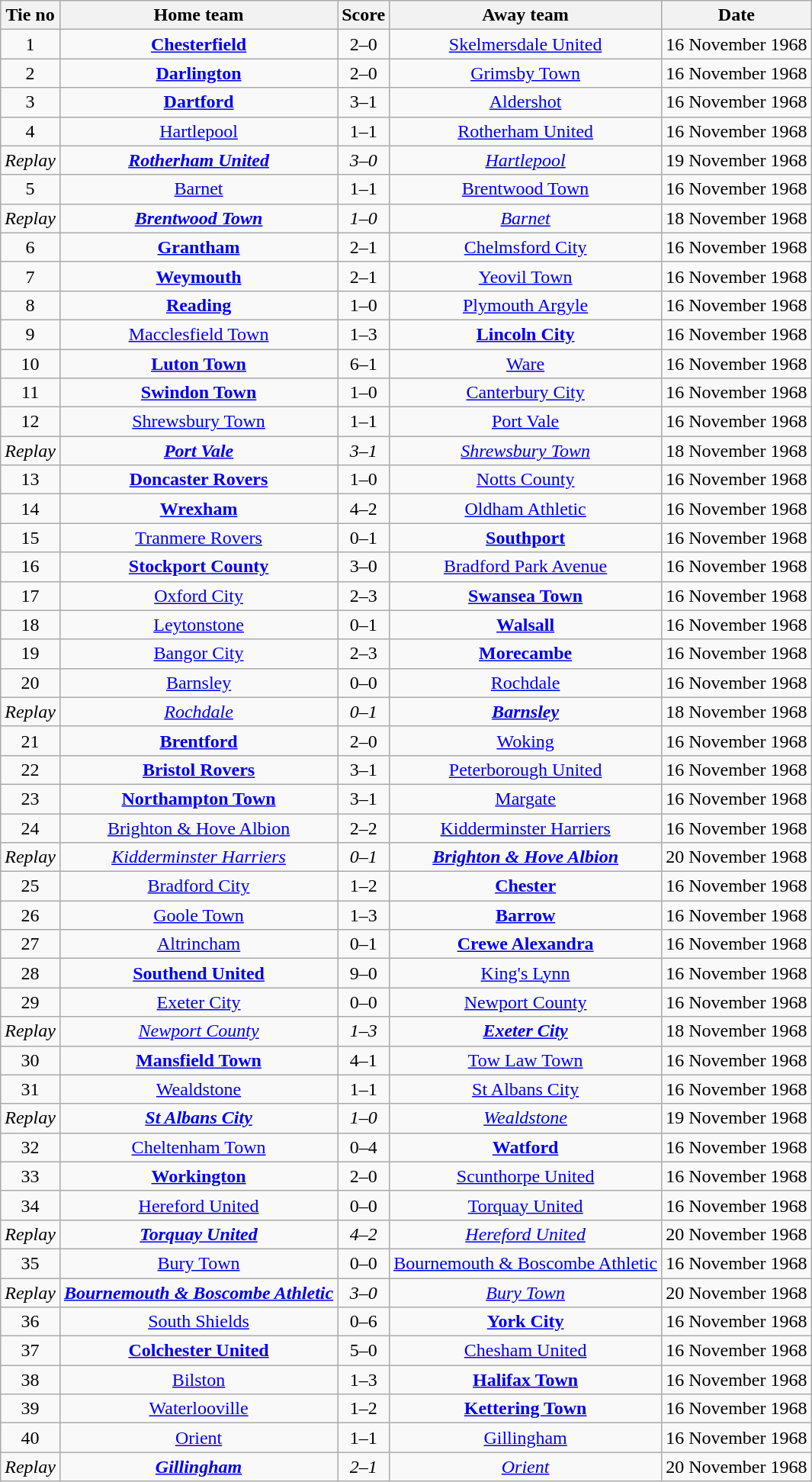<table class="wikitable" style="text-align: center">
<tr>
<th>Tie no</th>
<th>Home team</th>
<th>Score</th>
<th>Away team</th>
<th>Date</th>
</tr>
<tr>
<td>1</td>
<td><strong><a href='#'>Chesterfield</a></strong></td>
<td>2–0</td>
<td><a href='#'>Skelmersdale United</a></td>
<td>16 November 1968</td>
</tr>
<tr>
<td>2</td>
<td><strong><a href='#'>Darlington</a></strong></td>
<td>2–0</td>
<td><a href='#'>Grimsby Town</a></td>
<td>16 November 1968</td>
</tr>
<tr>
<td>3</td>
<td><strong><a href='#'>Dartford</a></strong></td>
<td>3–1</td>
<td><a href='#'>Aldershot</a></td>
<td>16 November 1968</td>
</tr>
<tr>
<td>4</td>
<td><a href='#'>Hartlepool</a></td>
<td>1–1</td>
<td><a href='#'>Rotherham United</a></td>
<td>16 November 1968</td>
</tr>
<tr>
<td><em>Replay</em></td>
<td><strong><em><a href='#'>Rotherham United</a></em></strong></td>
<td><em>3–0</em></td>
<td><em><a href='#'>Hartlepool</a></em></td>
<td>19 November 1968</td>
</tr>
<tr>
<td>5</td>
<td><a href='#'>Barnet</a></td>
<td>1–1</td>
<td><a href='#'>Brentwood Town</a></td>
<td>16 November 1968</td>
</tr>
<tr>
<td><em>Replay</em></td>
<td><strong><em><a href='#'>Brentwood Town</a></em></strong></td>
<td><em>1–0</em></td>
<td><em><a href='#'>Barnet</a></em></td>
<td>18 November 1968</td>
</tr>
<tr>
<td>6</td>
<td><strong><a href='#'>Grantham</a></strong></td>
<td>2–1</td>
<td><a href='#'>Chelmsford City</a></td>
<td>16 November 1968</td>
</tr>
<tr>
<td>7</td>
<td><strong><a href='#'>Weymouth</a></strong></td>
<td>2–1</td>
<td><a href='#'>Yeovil Town</a></td>
<td>16 November 1968</td>
</tr>
<tr>
<td>8</td>
<td><strong><a href='#'>Reading</a></strong></td>
<td>1–0</td>
<td><a href='#'>Plymouth Argyle</a></td>
<td>16 November 1968</td>
</tr>
<tr>
<td>9</td>
<td><a href='#'>Macclesfield Town</a></td>
<td>1–3</td>
<td><strong><a href='#'>Lincoln City</a></strong></td>
<td>16 November 1968</td>
</tr>
<tr>
<td>10</td>
<td><strong><a href='#'>Luton Town</a></strong></td>
<td>6–1</td>
<td><a href='#'>Ware</a></td>
<td>16 November 1968</td>
</tr>
<tr>
<td>11</td>
<td><strong><a href='#'>Swindon Town</a></strong></td>
<td>1–0</td>
<td><a href='#'>Canterbury City</a></td>
<td>16 November 1968</td>
</tr>
<tr>
<td>12</td>
<td><a href='#'>Shrewsbury Town</a></td>
<td>1–1</td>
<td><a href='#'>Port Vale</a></td>
<td>16 November 1968</td>
</tr>
<tr>
<td><em>Replay</em></td>
<td><strong><em><a href='#'>Port Vale</a></em></strong></td>
<td><em>3–1</em></td>
<td><em><a href='#'>Shrewsbury Town</a></em></td>
<td>18 November 1968</td>
</tr>
<tr>
<td>13</td>
<td><strong><a href='#'>Doncaster Rovers</a></strong></td>
<td>1–0</td>
<td><a href='#'>Notts County</a></td>
<td>16 November 1968</td>
</tr>
<tr>
<td>14</td>
<td><strong><a href='#'>Wrexham</a></strong></td>
<td>4–2</td>
<td><a href='#'>Oldham Athletic</a></td>
<td>16 November 1968</td>
</tr>
<tr>
<td>15</td>
<td><a href='#'>Tranmere Rovers</a></td>
<td>0–1</td>
<td><strong><a href='#'>Southport</a></strong></td>
<td>16 November 1968</td>
</tr>
<tr>
<td>16</td>
<td><strong><a href='#'>Stockport County</a></strong></td>
<td>3–0</td>
<td><a href='#'>Bradford Park Avenue</a></td>
<td>16 November 1968</td>
</tr>
<tr>
<td>17</td>
<td><a href='#'>Oxford City</a></td>
<td>2–3</td>
<td><strong><a href='#'>Swansea Town</a></strong></td>
<td>16 November 1968</td>
</tr>
<tr>
<td>18</td>
<td><a href='#'>Leytonstone</a></td>
<td>0–1</td>
<td><strong><a href='#'>Walsall</a></strong></td>
<td>16 November 1968</td>
</tr>
<tr>
<td>19</td>
<td><a href='#'>Bangor City</a></td>
<td>2–3</td>
<td><strong><a href='#'>Morecambe</a></strong></td>
<td>16 November 1968</td>
</tr>
<tr>
<td>20</td>
<td><a href='#'>Barnsley</a></td>
<td>0–0</td>
<td><a href='#'>Rochdale</a></td>
<td>16 November 1968</td>
</tr>
<tr>
<td><em>Replay</em></td>
<td><em><a href='#'>Rochdale</a></em></td>
<td><em>0–1</em></td>
<td><strong><em><a href='#'>Barnsley</a></em></strong></td>
<td>18 November 1968</td>
</tr>
<tr>
<td>21</td>
<td><strong><a href='#'>Brentford</a></strong></td>
<td>2–0</td>
<td><a href='#'>Woking</a></td>
<td>16 November 1968</td>
</tr>
<tr>
<td>22</td>
<td><strong><a href='#'>Bristol Rovers</a></strong></td>
<td>3–1</td>
<td><a href='#'>Peterborough United</a></td>
<td>16 November 1968</td>
</tr>
<tr>
<td>23</td>
<td><strong><a href='#'>Northampton Town</a></strong></td>
<td>3–1</td>
<td><a href='#'>Margate</a></td>
<td>16 November 1968</td>
</tr>
<tr>
<td>24</td>
<td><a href='#'>Brighton & Hove Albion</a></td>
<td>2–2</td>
<td><a href='#'>Kidderminster Harriers</a></td>
<td>16 November 1968</td>
</tr>
<tr>
<td><em>Replay</em></td>
<td><em><a href='#'>Kidderminster Harriers</a></em></td>
<td><em>0–1</em></td>
<td><strong><em><a href='#'>Brighton & Hove Albion</a></em></strong></td>
<td>20 November 1968</td>
</tr>
<tr>
<td>25</td>
<td><a href='#'>Bradford City</a></td>
<td>1–2</td>
<td><strong><a href='#'>Chester</a></strong></td>
<td>16 November 1968</td>
</tr>
<tr>
<td>26</td>
<td><a href='#'>Goole Town</a></td>
<td>1–3</td>
<td><strong><a href='#'>Barrow</a></strong></td>
<td>16 November 1968</td>
</tr>
<tr>
<td>27</td>
<td><a href='#'>Altrincham</a></td>
<td>0–1</td>
<td><strong><a href='#'>Crewe Alexandra</a></strong></td>
<td>16 November 1968</td>
</tr>
<tr>
<td>28</td>
<td><strong><a href='#'>Southend United</a></strong></td>
<td>9–0</td>
<td><a href='#'>King's Lynn</a></td>
<td>16 November 1968</td>
</tr>
<tr>
<td>29</td>
<td><a href='#'>Exeter City</a></td>
<td>0–0</td>
<td><a href='#'>Newport County</a></td>
<td>16 November 1968</td>
</tr>
<tr>
<td><em>Replay</em></td>
<td><em><a href='#'>Newport County</a></em></td>
<td><em>1–3</em></td>
<td><strong><em><a href='#'>Exeter City</a></em></strong></td>
<td>18 November 1968</td>
</tr>
<tr>
<td>30</td>
<td><strong><a href='#'>Mansfield Town</a></strong></td>
<td>4–1</td>
<td><a href='#'>Tow Law Town</a></td>
<td>16 November 1968</td>
</tr>
<tr>
<td>31</td>
<td><a href='#'>Wealdstone</a></td>
<td>1–1</td>
<td><a href='#'>St Albans City</a></td>
<td>16 November 1968</td>
</tr>
<tr>
<td><em>Replay</em></td>
<td><strong><em><a href='#'>St Albans City</a></em></strong></td>
<td><em>1–0</em></td>
<td><em><a href='#'>Wealdstone</a></em></td>
<td>19 November 1968</td>
</tr>
<tr>
<td>32</td>
<td><a href='#'>Cheltenham Town</a></td>
<td>0–4</td>
<td><strong><a href='#'>Watford</a></strong></td>
<td>16 November 1968</td>
</tr>
<tr>
<td>33</td>
<td><strong><a href='#'>Workington</a></strong></td>
<td>2–0</td>
<td><a href='#'>Scunthorpe United</a></td>
<td>16 November 1968</td>
</tr>
<tr>
<td>34</td>
<td><a href='#'>Hereford United</a></td>
<td>0–0</td>
<td><a href='#'>Torquay United</a></td>
<td>16 November 1968</td>
</tr>
<tr>
<td><em>Replay</em></td>
<td><strong><em><a href='#'>Torquay United</a></em></strong></td>
<td><em>4–2</em></td>
<td><em><a href='#'>Hereford United</a></em></td>
<td>20 November 1968</td>
</tr>
<tr>
<td>35</td>
<td><a href='#'>Bury Town</a></td>
<td>0–0</td>
<td><a href='#'>Bournemouth & Boscombe Athletic</a></td>
<td>16 November 1968</td>
</tr>
<tr>
<td><em>Replay</em></td>
<td><strong><em><a href='#'>Bournemouth & Boscombe Athletic</a></em></strong></td>
<td><em>3–0</em></td>
<td><em><a href='#'>Bury Town</a></em></td>
<td>20 November 1968</td>
</tr>
<tr>
<td>36</td>
<td><a href='#'>South Shields</a></td>
<td>0–6</td>
<td><strong><a href='#'>York City</a></strong></td>
<td>16 November 1968</td>
</tr>
<tr>
<td>37</td>
<td><strong><a href='#'>Colchester United</a></strong></td>
<td>5–0</td>
<td><a href='#'>Chesham United</a></td>
<td>16 November 1968</td>
</tr>
<tr>
<td>38</td>
<td><a href='#'>Bilston</a></td>
<td>1–3</td>
<td><strong><a href='#'>Halifax Town</a></strong></td>
<td>16 November 1968</td>
</tr>
<tr>
<td>39</td>
<td><a href='#'>Waterlooville</a></td>
<td>1–2</td>
<td><strong><a href='#'>Kettering Town</a></strong></td>
<td>16 November 1968</td>
</tr>
<tr>
<td>40</td>
<td><a href='#'>Orient</a></td>
<td>1–1</td>
<td><a href='#'>Gillingham</a></td>
<td>16 November 1968</td>
</tr>
<tr>
<td><em>Replay</em></td>
<td><strong><em><a href='#'>Gillingham</a></em></strong></td>
<td><em>2–1</em></td>
<td><em><a href='#'>Orient</a></em></td>
<td>20 November 1968</td>
</tr>
</table>
